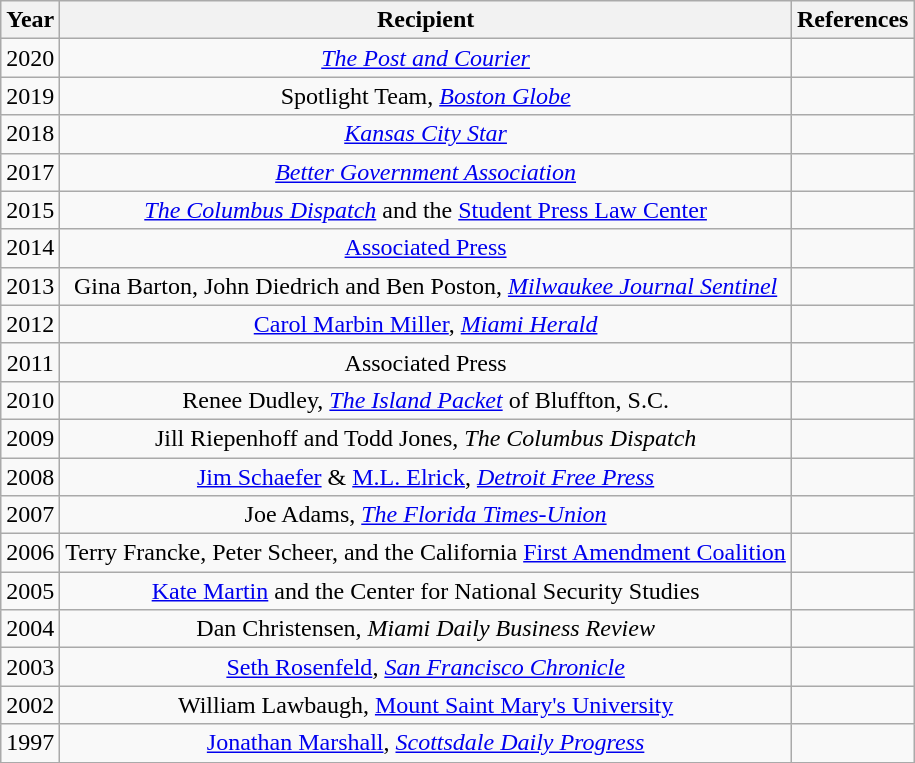<table class="wikitable sortable" style="text-align:center">
<tr>
<th>Year</th>
<th>Recipient</th>
<th>References</th>
</tr>
<tr>
<td>2020</td>
<td><em><a href='#'>The Post and Courier</a></em></td>
<td></td>
</tr>
<tr>
<td>2019</td>
<td>Spotlight Team, <em><a href='#'>Boston Globe</a></em></td>
<td></td>
</tr>
<tr>
<td>2018</td>
<td><em><a href='#'>Kansas City Star</a></em></td>
<td></td>
</tr>
<tr>
<td>2017</td>
<td><em><a href='#'>Better Government Association</a></em></td>
<td></td>
</tr>
<tr>
<td>2015</td>
<td><em><a href='#'>The Columbus Dispatch</a></em> and the <a href='#'>Student Press Law Center</a></td>
<td></td>
</tr>
<tr>
<td>2014</td>
<td><a href='#'>Associated Press</a></td>
<td></td>
</tr>
<tr>
<td>2013</td>
<td>Gina Barton, John Diedrich and Ben Poston, <em><a href='#'>Milwaukee Journal Sentinel</a></em></td>
<td></td>
</tr>
<tr>
<td>2012</td>
<td><a href='#'>Carol Marbin Miller</a>, <em><a href='#'>Miami Herald</a></em></td>
<td></td>
</tr>
<tr>
<td>2011</td>
<td>Associated Press</td>
<td></td>
</tr>
<tr>
<td>2010</td>
<td>Renee Dudley, <em><a href='#'>The Island Packet</a></em> of Bluffton, S.C.</td>
<td></td>
</tr>
<tr>
<td>2009</td>
<td>Jill Riepenhoff and Todd Jones, <em>The Columbus Dispatch</em></td>
<td></td>
</tr>
<tr>
<td>2008</td>
<td><a href='#'>Jim Schaefer</a> & <a href='#'>M.L. Elrick</a>, <em><a href='#'>Detroit Free Press</a></em></td>
<td></td>
</tr>
<tr>
<td>2007</td>
<td>Joe Adams, <em><a href='#'>The Florida Times-Union</a></em></td>
<td></td>
</tr>
<tr>
<td>2006</td>
<td>Terry Francke, Peter Scheer, and the California <a href='#'>First Amendment Coalition</a></td>
<td></td>
</tr>
<tr>
<td>2005</td>
<td><a href='#'>Kate Martin</a> and the Center for National Security Studies</td>
<td></td>
</tr>
<tr>
<td>2004</td>
<td>Dan Christensen, <em>Miami Daily Business Review</em></td>
<td></td>
</tr>
<tr>
<td>2003</td>
<td><a href='#'>Seth Rosenfeld</a>, <em><a href='#'>San Francisco Chronicle</a></em></td>
<td></td>
</tr>
<tr>
<td>2002</td>
<td>William Lawbaugh, <a href='#'>Mount Saint Mary's University</a></td>
<td></td>
</tr>
<tr>
<td>1997</td>
<td><a href='#'>Jonathan Marshall</a>, <em><a href='#'>Scottsdale Daily Progress</a></em></td>
<td></td>
</tr>
</table>
